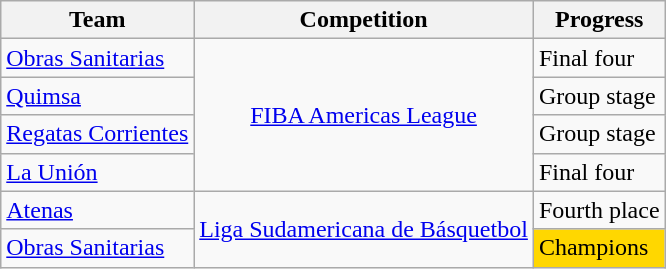<table class="wikitable">
<tr>
<th>Team</th>
<th>Competition</th>
<th>Progress</th>
</tr>
<tr>
<td><a href='#'>Obras Sanitarias</a></td>
<td rowspan=4 align=center><a href='#'>FIBA Americas League</a></td>
<td>Final four</td>
</tr>
<tr>
<td><a href='#'>Quimsa</a></td>
<td>Group stage</td>
</tr>
<tr>
<td><a href='#'>Regatas Corrientes</a></td>
<td>Group stage</td>
</tr>
<tr>
<td><a href='#'>La Unión</a></td>
<td>Final four</td>
</tr>
<tr>
<td><a href='#'>Atenas</a></td>
<td rowspan=2 align=center><a href='#'>Liga Sudamericana de Básquetbol</a></td>
<td>Fourth place</td>
</tr>
<tr>
<td><a href='#'>Obras Sanitarias</a></td>
<td bgcolor=gold>Champions</td>
</tr>
</table>
